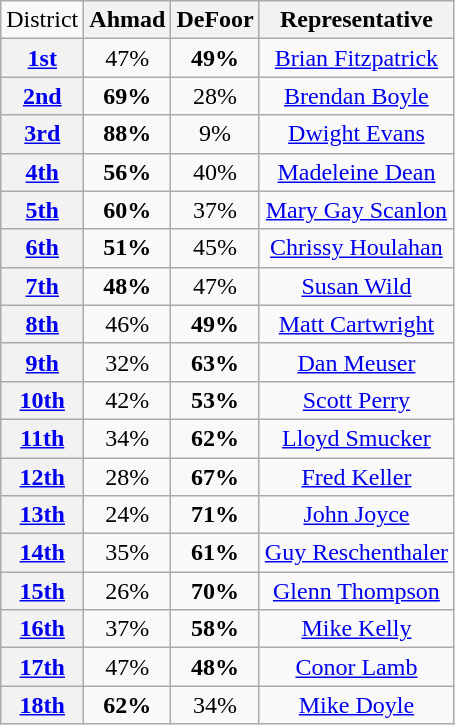<table class=wikitable>
<tr>
<td>District</td>
<th>Ahmad</th>
<th>DeFoor</th>
<th>Representative</th>
</tr>
<tr align=center>
<th><a href='#'>1st</a></th>
<td>47%</td>
<td><strong>49%</strong></td>
<td><a href='#'>Brian Fitzpatrick</a></td>
</tr>
<tr align=center>
<th><a href='#'>2nd</a></th>
<td><strong>69%</strong></td>
<td>28%</td>
<td><a href='#'>Brendan Boyle</a></td>
</tr>
<tr align=center>
<th><a href='#'>3rd</a></th>
<td><strong>88%</strong></td>
<td>9%</td>
<td><a href='#'>Dwight Evans</a></td>
</tr>
<tr align=center>
<th><a href='#'>4th</a></th>
<td><strong>56%</strong></td>
<td>40%</td>
<td><a href='#'>Madeleine Dean</a></td>
</tr>
<tr align=center>
<th><a href='#'>5th</a></th>
<td><strong>60%</strong></td>
<td>37%</td>
<td><a href='#'>Mary Gay Scanlon</a></td>
</tr>
<tr align=center>
<th><a href='#'>6th</a></th>
<td><strong>51%</strong></td>
<td>45%</td>
<td><a href='#'>Chrissy Houlahan</a></td>
</tr>
<tr align=center>
<th><a href='#'>7th</a></th>
<td><strong>48%</strong></td>
<td>47%</td>
<td><a href='#'>Susan Wild</a></td>
</tr>
<tr align=center>
<th><a href='#'>8th</a></th>
<td>46%</td>
<td><strong>49%</strong></td>
<td><a href='#'>Matt Cartwright</a></td>
</tr>
<tr align=center>
<th><a href='#'>9th</a></th>
<td>32%</td>
<td><strong>63%</strong></td>
<td><a href='#'>Dan Meuser</a></td>
</tr>
<tr align=center>
<th><a href='#'>10th</a></th>
<td>42%</td>
<td><strong>53%</strong></td>
<td><a href='#'>Scott Perry</a></td>
</tr>
<tr align=center>
<th><a href='#'>11th</a></th>
<td>34%</td>
<td><strong>62%</strong></td>
<td><a href='#'>Lloyd Smucker</a></td>
</tr>
<tr align=center>
<th><a href='#'>12th</a></th>
<td>28%</td>
<td><strong>67%</strong></td>
<td><a href='#'>Fred Keller</a></td>
</tr>
<tr align=center>
<th><a href='#'>13th</a></th>
<td>24%</td>
<td><strong>71%</strong></td>
<td><a href='#'>John Joyce</a></td>
</tr>
<tr align=center>
<th><a href='#'>14th</a></th>
<td>35%</td>
<td><strong>61%</strong></td>
<td><a href='#'>Guy Reschenthaler</a></td>
</tr>
<tr align=center>
<th><a href='#'>15th</a></th>
<td>26%</td>
<td><strong>70%</strong></td>
<td><a href='#'>Glenn Thompson</a></td>
</tr>
<tr align=center>
<th><a href='#'>16th</a></th>
<td>37%</td>
<td><strong>58%</strong></td>
<td><a href='#'>Mike Kelly</a></td>
</tr>
<tr align=center>
<th><a href='#'>17th</a></th>
<td>47%</td>
<td><strong>48%</strong></td>
<td><a href='#'>Conor Lamb</a></td>
</tr>
<tr align=center>
<th><a href='#'>18th</a></th>
<td><strong>62%</strong></td>
<td>34%</td>
<td><a href='#'>Mike Doyle</a></td>
</tr>
</table>
